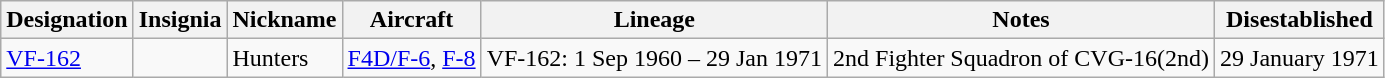<table class="wikitable">
<tr>
<th>Designation</th>
<th>Insignia</th>
<th>Nickname</th>
<th>Aircraft</th>
<th>Lineage</th>
<th>Notes</th>
<th>Disestablished</th>
</tr>
<tr>
<td><a href='#'>VF-162</a></td>
<td></td>
<td>Hunters</td>
<td><a href='#'>F4D/F-6</a>, <a href='#'>F-8</a></td>
<td style="white-space: nowrap;">VF-162: 1 Sep 1960 – 29 Jan 1971</td>
<td>2nd Fighter Squadron of CVG-16(2nd)</td>
<td>29 January 1971</td>
</tr>
</table>
